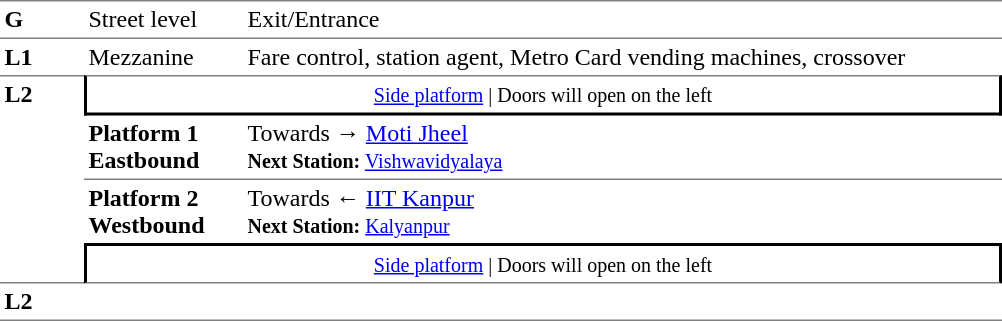<table table border=0 cellspacing=0 cellpadding=3>
<tr>
<td style="border-bottom:solid 1px gray;border-top:solid 1px gray;" width=50 valign=top><strong>G</strong></td>
<td style="border-top:solid 1px gray;border-bottom:solid 1px gray;" width=100 valign=top>Street level</td>
<td style="border-top:solid 1px gray;border-bottom:solid 1px gray;" width=500 valign=top>Exit/Entrance</td>
</tr>
<tr>
<td valign=top><strong>L1</strong></td>
<td valign=top>Mezzanine</td>
<td valign=top>Fare control, station agent, Metro Card vending machines, crossover<br></td>
</tr>
<tr>
<td style="border-top:solid 1px gray;border-bottom:solid 1px gray;" width=50 rowspan=4 valign=top><strong>L2</strong></td>
<td style="border-top:solid 1px gray;border-right:solid 2px black;border-left:solid 2px black;border-bottom:solid 2px black;text-align:center;" colspan=2><small><a href='#'>Side platform</a> | Doors will open on the left </small></td>
</tr>
<tr>
<td style="border-bottom:solid 1px gray;" width=100><span><strong>Platform 1</strong><br><strong>Eastbound</strong></span></td>
<td style="border-bottom:solid 1px gray;" width=500>Towards → <a href='#'>Moti Jheel</a><br><small><strong>Next Station:</strong> <a href='#'>Vishwavidyalaya</a></small></td>
</tr>
<tr>
<td><span><strong>Platform 2</strong><br><strong>Westbound</strong></span></td>
<td>Towards ← <a href='#'>IIT Kanpur</a><br><small><strong>Next Station:</strong> <a href='#'>Kalyanpur</a></small></td>
</tr>
<tr>
<td style="border-top:solid 2px black;border-right:solid 2px black;border-left:solid 2px black;border-bottom:solid 1px gray;" colspan=2  align=center><small><a href='#'>Side platform</a> | Doors will open on the left </small></td>
</tr>
<tr>
<td style="border-bottom:solid 1px gray;" width=50 rowspan=2 valign=top><strong>L2</strong></td>
<td style="border-bottom:solid 1px gray;" width=100></td>
<td style="border-bottom:solid 1px gray;" width=500></td>
</tr>
<tr>
</tr>
</table>
